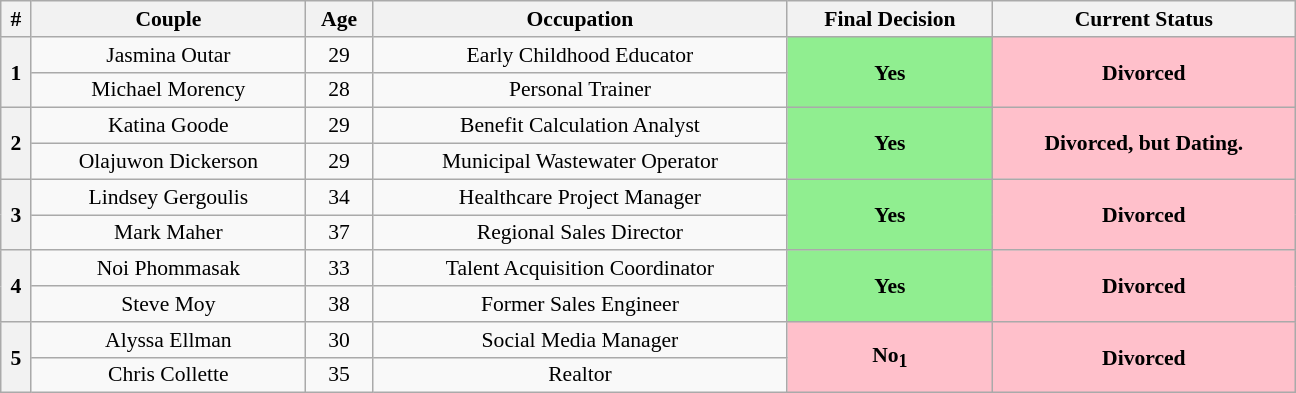<table class="wikitable plainrowheaders" style="text-align:center; font-size:90%; width:60em;">
<tr>
<th>#</th>
<th>Couple</th>
<th>Age</th>
<th>Occupation</th>
<th>Final Decision</th>
<th>Current Status</th>
</tr>
<tr>
<th rowspan="2">1</th>
<td>Jasmina Outar</td>
<td>29</td>
<td>Early Childhood Educator</td>
<th rowspan="2" style="background:lightgreen;">Yes</th>
<th rowspan="2" style="background:pink;">Divorced</th>
</tr>
<tr>
<td>Michael Morency</td>
<td>28</td>
<td>Personal Trainer</td>
</tr>
<tr>
<th rowspan="2">2</th>
<td>Katina Goode</td>
<td>29</td>
<td>Benefit Calculation Analyst</td>
<th rowspan="2" style="background:lightgreen;">Yes</th>
<th rowspan="2" style="background:pink;">Divorced, but Dating.</th>
</tr>
<tr>
<td>Olajuwon Dickerson</td>
<td>29</td>
<td>Municipal Wastewater Operator</td>
</tr>
<tr>
<th rowspan="2">3</th>
<td>Lindsey Gergoulis</td>
<td>34</td>
<td>Healthcare Project Manager</td>
<th rowspan = "2" style="background:lightgreen;">Yes</th>
<th rowspan="2" style="background:pink;">Divorced</th>
</tr>
<tr>
<td>Mark Maher</td>
<td>37</td>
<td>Regional Sales Director</td>
</tr>
<tr>
<th rowspan="2">4</th>
<td>Noi Phommasak</td>
<td>33</td>
<td>Talent Acquisition Coordinator</td>
<th rowspan="2" style="background:lightgreen;">Yes</th>
<th rowspan="2" style="background:pink;">Divorced</th>
</tr>
<tr>
<td>Steve Moy</td>
<td>38</td>
<td>Former Sales Engineer</td>
</tr>
<tr>
<th rowspan="2">5</th>
<td>Alyssa Ellman</td>
<td>30</td>
<td>Social Media Manager</td>
<th rowspan="2" style="background:pink;">No<sub>1</sub></th>
<th rowspan="2" style="background:pink;">Divorced</th>
</tr>
<tr>
<td>Chris Collette</td>
<td>35</td>
<td>Realtor</td>
</tr>
</table>
